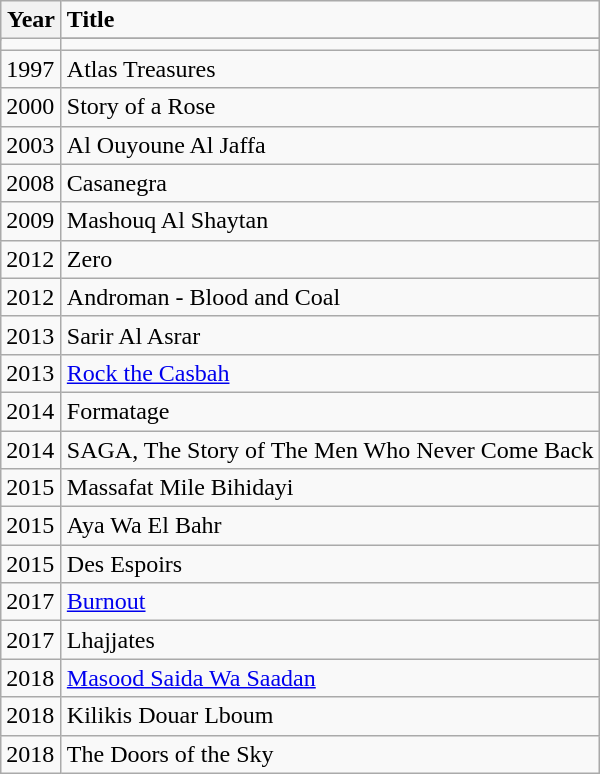<table class="wikitable">
<tr>
<th rowspan="2" style="width:33px;">Year</th>
<td><strong>Title</strong></td>
</tr>
<tr>
</tr>
<tr>
<td></td>
<td></td>
</tr>
<tr>
<td>1997</td>
<td>Atlas Treasures</td>
</tr>
<tr>
<td>2000</td>
<td>Story of a Rose</td>
</tr>
<tr>
<td>2003</td>
<td>Al Ouyoune Al Jaffa</td>
</tr>
<tr>
<td>2008</td>
<td>Casanegra</td>
</tr>
<tr>
<td>2009</td>
<td>Mashouq Al Shaytan</td>
</tr>
<tr>
<td>2012</td>
<td>Zero</td>
</tr>
<tr>
<td>2012</td>
<td>Androman - Blood and Coal</td>
</tr>
<tr>
<td>2013</td>
<td>Sarir Al Asrar</td>
</tr>
<tr>
<td>2013</td>
<td><a href='#'>Rock the Casbah</a></td>
</tr>
<tr>
<td>2014</td>
<td>Formatage</td>
</tr>
<tr>
<td>2014</td>
<td>SAGA, The Story of The Men Who Never Come Back</td>
</tr>
<tr>
<td>2015</td>
<td>Massafat Mile Bihidayi</td>
</tr>
<tr>
<td>2015</td>
<td>Aya Wa El Bahr</td>
</tr>
<tr>
<td>2015</td>
<td>Des Espoirs</td>
</tr>
<tr>
<td>2017</td>
<td><a href='#'>Burnout</a></td>
</tr>
<tr>
<td>2017</td>
<td>Lhajjates</td>
</tr>
<tr>
<td>2018</td>
<td><a href='#'>Masood Saida Wa Saadan</a></td>
</tr>
<tr>
<td>2018</td>
<td>Kilikis Douar Lboum</td>
</tr>
<tr>
<td>2018</td>
<td>The Doors of the Sky</td>
</tr>
</table>
